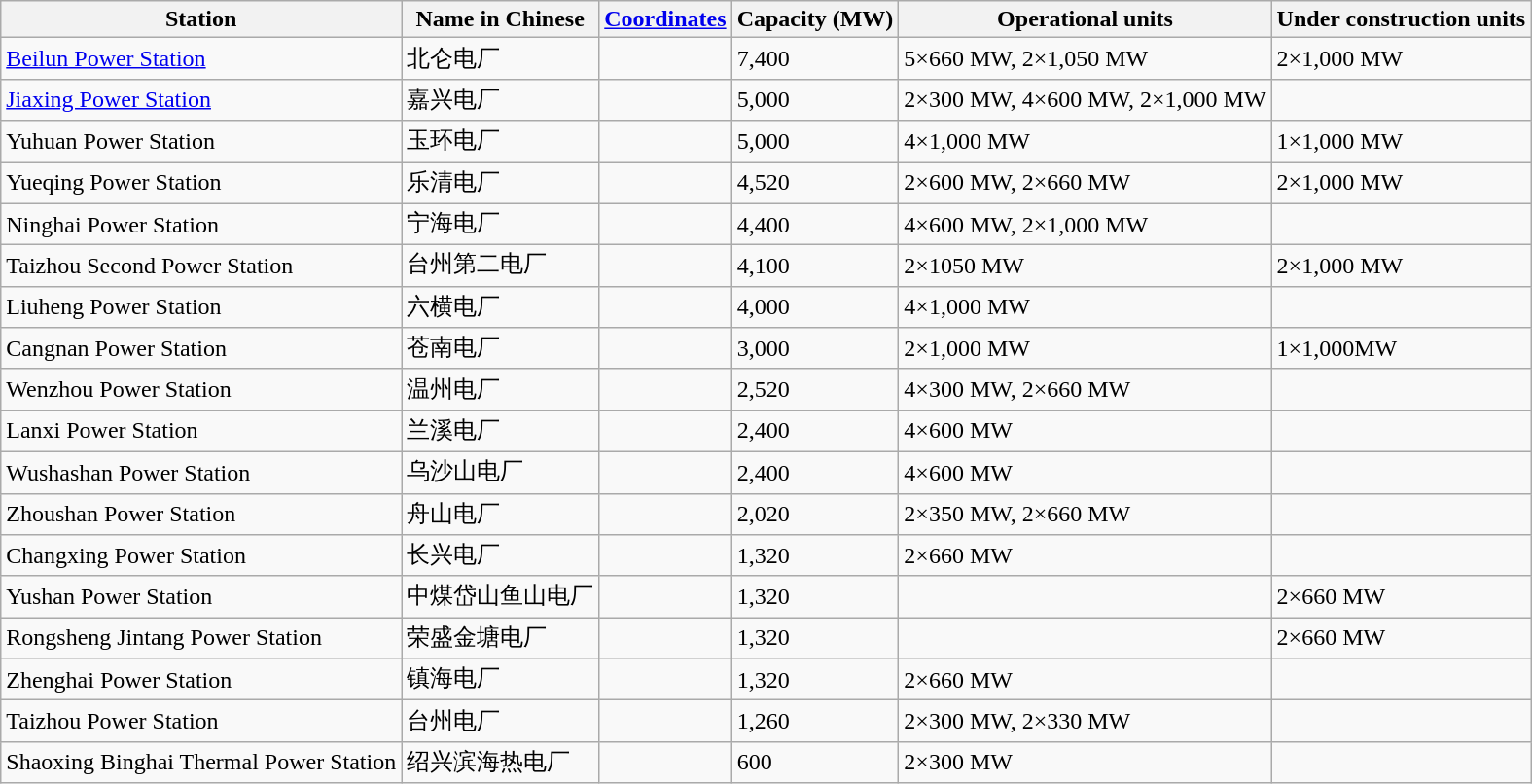<table class="wikitable sortable">
<tr>
<th>Station</th>
<th>Name in Chinese</th>
<th><a href='#'>Coordinates</a></th>
<th>Capacity (MW)</th>
<th>Operational units</th>
<th>Under construction units</th>
</tr>
<tr>
<td><a href='#'>Beilun Power Station</a></td>
<td>北仑电厂</td>
<td></td>
<td>7,400</td>
<td>5×660 MW, 2×1,050 MW</td>
<td>2×1,000 MW</td>
</tr>
<tr>
<td><a href='#'>Jiaxing Power Station</a></td>
<td>嘉兴电厂</td>
<td></td>
<td>5,000</td>
<td>2×300 MW, 4×600 MW, 2×1,000 MW</td>
<td></td>
</tr>
<tr>
<td>Yuhuan Power Station</td>
<td>玉环电厂</td>
<td></td>
<td>5,000</td>
<td>4×1,000 MW</td>
<td>1×1,000 MW</td>
</tr>
<tr>
<td>Yueqing Power Station</td>
<td>乐清电厂</td>
<td></td>
<td>4,520</td>
<td>2×600 MW, 2×660 MW</td>
<td>2×1,000 MW</td>
</tr>
<tr>
<td>Ninghai Power Station</td>
<td>宁海电厂</td>
<td></td>
<td>4,400</td>
<td>4×600 MW, 2×1,000 MW</td>
<td></td>
</tr>
<tr>
<td>Taizhou Second Power Station</td>
<td>台州第二电厂</td>
<td></td>
<td>4,100</td>
<td>2×1050 MW</td>
<td>2×1,000 MW</td>
</tr>
<tr>
<td>Liuheng Power Station</td>
<td>六横电厂</td>
<td></td>
<td>4,000</td>
<td>4×1,000 MW</td>
<td></td>
</tr>
<tr>
<td>Cangnan Power Station</td>
<td>苍南电厂</td>
<td></td>
<td>3,000</td>
<td>2×1,000 MW</td>
<td>1×1,000MW</td>
</tr>
<tr>
<td>Wenzhou Power Station</td>
<td>温州电厂</td>
<td></td>
<td>2,520</td>
<td>4×300 MW, 2×660 MW</td>
<td></td>
</tr>
<tr>
<td>Lanxi Power Station</td>
<td>兰溪电厂</td>
<td></td>
<td>2,400</td>
<td>4×600 MW</td>
<td></td>
</tr>
<tr>
<td>Wushashan Power Station</td>
<td>乌沙山电厂</td>
<td></td>
<td>2,400</td>
<td>4×600 MW</td>
<td></td>
</tr>
<tr>
<td>Zhoushan Power Station</td>
<td>舟山电厂</td>
<td></td>
<td>2,020</td>
<td>2×350 MW, 2×660 MW</td>
<td></td>
</tr>
<tr>
<td>Changxing Power Station</td>
<td>长兴电厂</td>
<td></td>
<td>1,320</td>
<td>2×660 MW</td>
<td></td>
</tr>
<tr>
<td>Yushan Power Station</td>
<td>中煤岱山鱼山电厂</td>
<td></td>
<td>1,320</td>
<td></td>
<td>2×660 MW</td>
</tr>
<tr>
<td>Rongsheng Jintang Power Station</td>
<td>荣盛金塘电厂</td>
<td></td>
<td>1,320</td>
<td></td>
<td>2×660 MW</td>
</tr>
<tr>
<td>Zhenghai Power Station</td>
<td>镇海电厂</td>
<td></td>
<td>1,320</td>
<td>2×660 MW</td>
<td></td>
</tr>
<tr>
<td>Taizhou Power Station</td>
<td>台州电厂</td>
<td></td>
<td>1,260</td>
<td>2×300 MW, 2×330 MW</td>
<td></td>
</tr>
<tr>
<td>Shaoxing Binghai Thermal Power Station</td>
<td>绍兴滨海热电厂</td>
<td></td>
<td>600</td>
<td>2×300 MW</td>
<td></td>
</tr>
</table>
